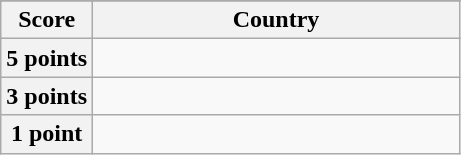<table class="wikitable">
<tr>
</tr>
<tr>
<th scope="col" width="20%">Score</th>
<th scope="col">Country</th>
</tr>
<tr>
<th scope="row">5 points</th>
<td></td>
</tr>
<tr>
<th scope="row">3 points</th>
<td></td>
</tr>
<tr>
<th scope="row">1 point</th>
<td></td>
</tr>
</table>
